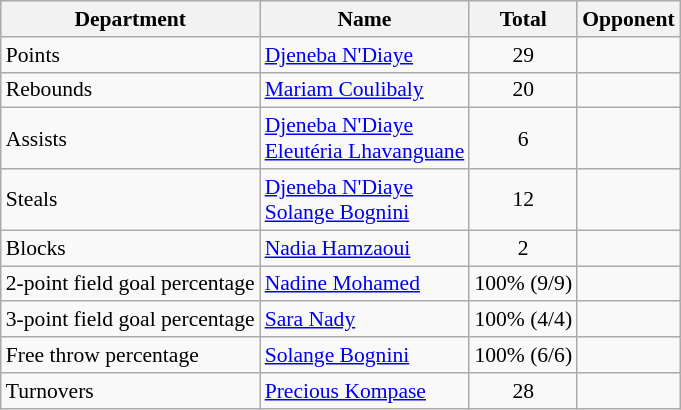<table class=wikitable style="font-size:90%;">
<tr>
<th>Department</th>
<th>Name</th>
<th>Total</th>
<th>Opponent</th>
</tr>
<tr>
<td>Points</td>
<td> <a href='#'>Djeneba N'Diaye</a></td>
<td align=center>29</td>
<td></td>
</tr>
<tr>
<td>Rebounds</td>
<td> <a href='#'>Mariam Coulibaly</a></td>
<td align=center>20</td>
<td></td>
</tr>
<tr>
<td>Assists</td>
<td> <a href='#'>Djeneba N'Diaye</a><br> <a href='#'>Eleutéria Lhavanguane</a></td>
<td align=center>6</td>
<td><br></td>
</tr>
<tr>
<td>Steals</td>
<td> <a href='#'>Djeneba N'Diaye</a><br> <a href='#'>Solange Bognini</a></td>
<td align=center>12</td>
<td><br></td>
</tr>
<tr>
<td>Blocks</td>
<td> <a href='#'>Nadia Hamzaoui</a></td>
<td align=center>2</td>
<td></td>
</tr>
<tr>
<td>2-point field goal percentage</td>
<td> <a href='#'>Nadine Mohamed</a></td>
<td align=center>100% (9/9)</td>
<td></td>
</tr>
<tr>
<td>3-point field goal percentage</td>
<td> <a href='#'>Sara Nady</a></td>
<td align=center>100% (4/4)</td>
<td></td>
</tr>
<tr>
<td>Free throw percentage</td>
<td> <a href='#'>Solange Bognini</a></td>
<td align=center>100% (6/6)</td>
<td></td>
</tr>
<tr>
<td>Turnovers</td>
<td> <a href='#'>Precious Kompase</a></td>
<td align=center>28</td>
<td></td>
</tr>
</table>
